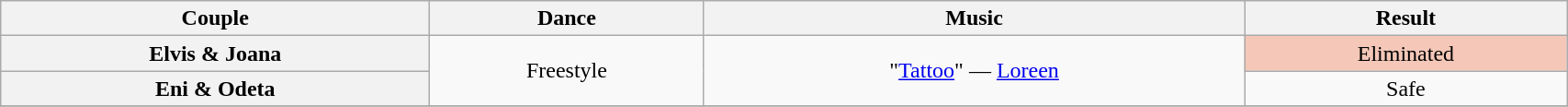<table class="wikitable sortable" style="text-align:center; width: 90%">
<tr>
<th scope="col">Couple</th>
<th scope="col" class="unsortable">Dance</th>
<th scope="col" class="unsortable">Music</th>
<th scope="col" class="unsortable">Result</th>
</tr>
<tr>
<th scope="row">Elvis & Joana</th>
<td rowspan="2">Freestyle</td>
<td rowspan="2">"<a href='#'>Tattoo</a>" — <a href='#'>Loreen</a></td>
<td bgcolor= f4c7b8>Eliminated</td>
</tr>
<tr>
<th scope="row">Eni & Odeta</th>
<td>Safe</td>
</tr>
<tr>
</tr>
</table>
